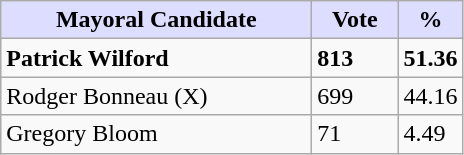<table class="wikitable">
<tr>
<th style="background:#ddf; width:200px;">Mayoral Candidate</th>
<th style="background:#ddf; width:50px;">Vote</th>
<th style="background:#ddf; width:30px;">%</th>
</tr>
<tr>
<td><strong>Patrick Wilford</strong></td>
<td><strong>813</strong></td>
<td><strong>51.36</strong></td>
</tr>
<tr>
<td>Rodger Bonneau (X)</td>
<td>699</td>
<td>44.16</td>
</tr>
<tr>
<td>Gregory Bloom</td>
<td>71</td>
<td>4.49</td>
</tr>
</table>
